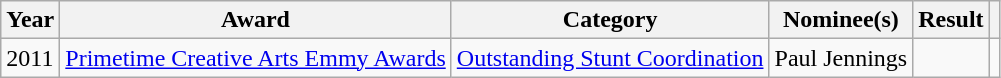<table class="wikitable sortable plainrowheaders">
<tr>
<th>Year</th>
<th>Award</th>
<th>Category</th>
<th>Nominee(s)</th>
<th>Result</th>
<th class="unsortable"></th>
</tr>
<tr>
<td>2011</td>
<td scope="row"><a href='#'>Primetime Creative Arts Emmy Awards</a></td>
<td scope="row"><a href='#'>Outstanding Stunt Coordination</a></td>
<td scope="row">Paul Jennings</td>
<td></td>
<td></td>
</tr>
</table>
